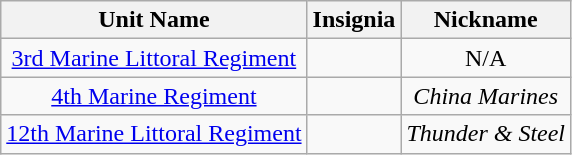<table class="wikitable" style="text-align: center;">
<tr>
<th>Unit Name</th>
<th>Insignia</th>
<th>Nickname</th>
</tr>
<tr>
<td><a href='#'>3rd Marine Littoral Regiment</a></td>
<td></td>
<td>N/A </td>
</tr>
<tr>
<td><a href='#'>4th Marine Regiment</a></td>
<td></td>
<td><em>China Marines</em> </td>
</tr>
<tr>
<td><a href='#'>12th Marine Littoral Regiment</a></td>
<td></td>
<td><em>Thunder & Steel</em> </td>
</tr>
</table>
